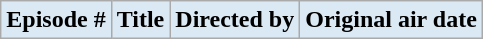<table class="wikitable plainrowheaders" >
<tr>
<th style="background:#dbe9f4; color:#000; text-align:center;">Episode #</th>
<th ! style="background:#dbe9f4; color:#000; text-align:center;">Title</th>
<th ! style="background:#dbe9f4; color:#000; text-align:center;">Directed by</th>
<th ! style="background:#dbe9f4; color:#000; text-align:center;">Original air date<br>









</th>
</tr>
</table>
